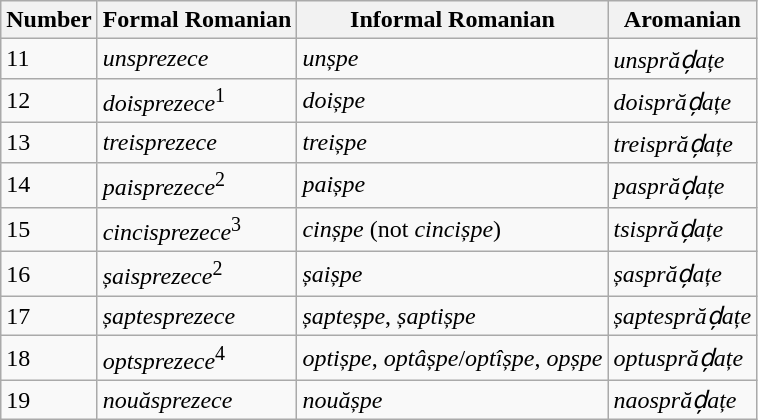<table class="wikitable">
<tr>
<th>Number</th>
<th>Formal Romanian</th>
<th>Informal Romanian</th>
<th>Aromanian</th>
</tr>
<tr>
<td>11</td>
<td><em>unsprezece</em></td>
<td><em>unșpe</em></td>
<td><em>unsprăd̦ațe</em></td>
</tr>
<tr>
<td>12</td>
<td><em>doisprezece</em><sup>1</sup></td>
<td><em>doișpe</em></td>
<td><em>doisprăd̦ațe</em></td>
</tr>
<tr>
<td>13</td>
<td><em>treisprezece</em></td>
<td><em>treișpe</em></td>
<td><em>treisprăd̦ațe</em></td>
</tr>
<tr>
<td>14</td>
<td><em>paisprezece</em><sup>2</sup></td>
<td><em>paișpe</em></td>
<td><em>pasprăd̦ațe</em></td>
</tr>
<tr>
<td>15</td>
<td><em>cincisprezece</em><sup>3</sup></td>
<td><em>cinșpe</em> (not <em>cincișpe</em>)</td>
<td><em>tsisprăd̦ațe</em></td>
</tr>
<tr>
<td>16</td>
<td><em>șaisprezece</em><sup>2</sup></td>
<td><em>șaișpe</em></td>
<td><em>șasprăd̦ațe</em></td>
</tr>
<tr>
<td>17</td>
<td><em>șaptesprezece</em></td>
<td><em>șapteșpe</em>, <em>șaptișpe</em></td>
<td><em>șaptesprăd̦ațe</em></td>
</tr>
<tr>
<td>18</td>
<td><em>optsprezece</em><sup>4</sup></td>
<td><em>optișpe</em>, <em>optâșpe</em>/<em>optîșpe</em>, <em>opșpe</em></td>
<td><em>optusprăd̦ațe</em></td>
</tr>
<tr>
<td>19</td>
<td><em>nouăsprezece</em></td>
<td><em>nouășpe</em></td>
<td><em>naosprăd̦ațe</em></td>
</tr>
</table>
